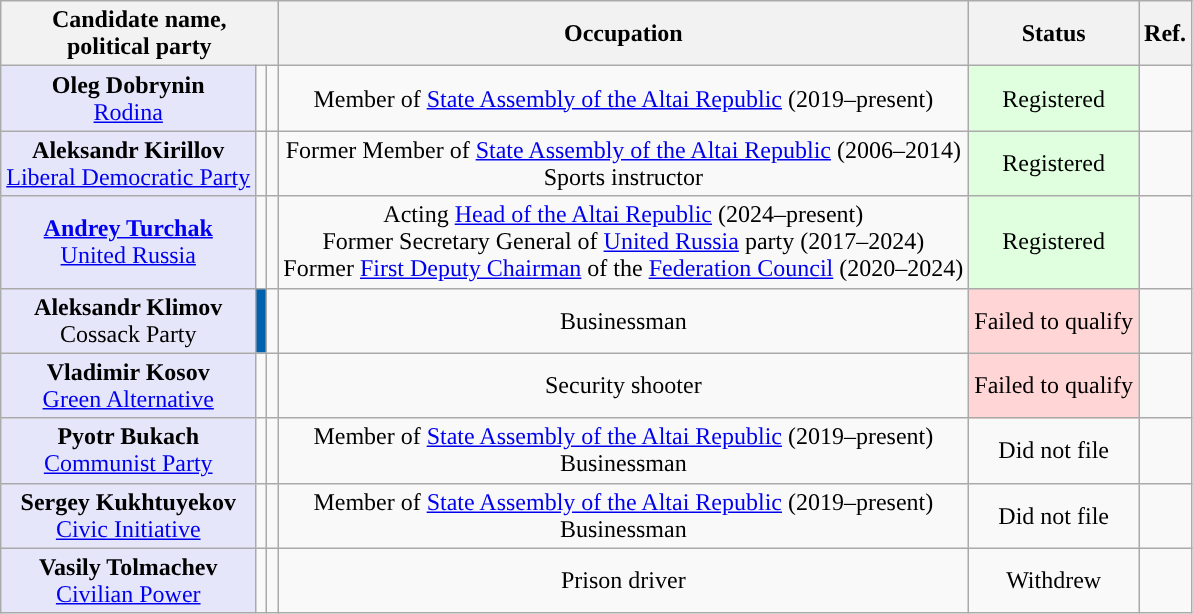<table class="wikitable" style="text-align:center;">
<tr>
<th colspan="3">Candidate name,<br>political party</th>
<th>Occupation</th>
<th>Status</th>
<th>Ref.</th>
</tr>
<tr>
<td style="background:lavender;"><strong>Oleg Dobrynin</strong><br><a href='#'>Rodina</a></td>
<td style="background-color:"></td>
<td></td>
<td>Member of <a href='#'>State Assembly of the Altai Republic</a> (2019–present)</td>
<td bgcolor="#DFFFDF">Registered</td>
<td></td>
</tr>
<tr>
<td style="background:lavender;"><strong>Aleksandr Kirillov</strong><br><a href='#'>Liberal Democratic Party</a></td>
<td style="background-color:"></td>
<td></td>
<td>Former Member of <a href='#'>State Assembly of the Altai Republic</a> (2006–2014)<br>Sports instructor</td>
<td bgcolor="#DFFFDF">Registered</td>
<td></td>
</tr>
<tr>
<td style="background:lavender;"><strong><a href='#'>Andrey Turchak</a></strong><br><a href='#'>United Russia</a></td>
<td style="background-color:"></td>
<td></td>
<td>Acting <a href='#'>Head of the Altai Republic</a> (2024–present)<br>Former Secretary General of <a href='#'>United Russia</a> party (2017–2024)<br>Former <a href='#'>First Deputy Chairman</a> of the <a href='#'>Federation Council</a> (2020–2024)</td>
<td bgcolor="#DFFFDF">Registered</td>
<td></td>
</tr>
<tr>
<td style="background:lavender;"><strong>Aleksandr Klimov</strong><br>Cossack Party</td>
<td style="background-color:#0061AC;"></td>
<td></td>
<td>Businessman</td>
<td bgcolor="#FFD5D5">Failed to qualify</td>
<td></td>
</tr>
<tr>
<td style="background:lavender;"><strong>Vladimir Kosov</strong><br><a href='#'>Green Alternative</a></td>
<td style="background-color:"></td>
<td></td>
<td>Security shooter</td>
<td bgcolor="#FFD5D5">Failed to qualify</td>
<td></td>
</tr>
<tr>
<td style="background:lavender;"><strong>Pyotr Bukach</strong><br><a href='#'>Communist Party</a></td>
<td style="background-color:"></td>
<td></td>
<td>Member of <a href='#'>State Assembly of the Altai Republic</a> (2019–present)<br>Businessman</td>
<td>Did not file</td>
<td></td>
</tr>
<tr>
<td style="background:lavender;"><strong>Sergey Kukhtuyekov</strong><br><a href='#'>Civic Initiative</a></td>
<td style="background-color:"></td>
<td></td>
<td>Member of <a href='#'>State Assembly of the Altai Republic</a> (2019–present)<br>Businessman</td>
<td>Did not file</td>
<td></td>
</tr>
<tr>
<td style="background:lavender;"><strong>Vasily Tolmachev</strong><br><a href='#'>Civilian Power</a></td>
<td style="background-color:"></td>
<td></td>
<td>Prison driver</td>
<td>Withdrew</td>
<td></td>
</tr>
</table>
